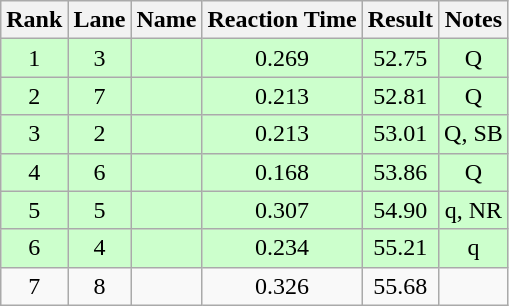<table class="wikitable" style="text-align:center">
<tr>
<th>Rank</th>
<th>Lane</th>
<th>Name</th>
<th>Reaction Time</th>
<th>Result</th>
<th>Notes</th>
</tr>
<tr bgcolor=ccffcc>
<td>1</td>
<td>3</td>
<td align="left"></td>
<td>0.269</td>
<td>52.75</td>
<td>Q</td>
</tr>
<tr bgcolor=ccffcc>
<td>2</td>
<td>7</td>
<td align="left"></td>
<td>0.213</td>
<td>52.81</td>
<td>Q</td>
</tr>
<tr bgcolor=ccffcc>
<td>3</td>
<td>2</td>
<td align="left"></td>
<td>0.213</td>
<td>53.01</td>
<td>Q, SB</td>
</tr>
<tr bgcolor=ccffcc>
<td>4</td>
<td>6</td>
<td align="left"></td>
<td>0.168</td>
<td>53.86</td>
<td>Q</td>
</tr>
<tr bgcolor=ccffcc>
<td>5</td>
<td>5</td>
<td align="left"></td>
<td>0.307</td>
<td>54.90</td>
<td>q, NR</td>
</tr>
<tr bgcolor=ccffcc>
<td>6</td>
<td>4</td>
<td align="left"></td>
<td>0.234</td>
<td>55.21</td>
<td>q</td>
</tr>
<tr>
<td>7</td>
<td>8</td>
<td align="left"></td>
<td>0.326</td>
<td>55.68</td>
<td></td>
</tr>
</table>
